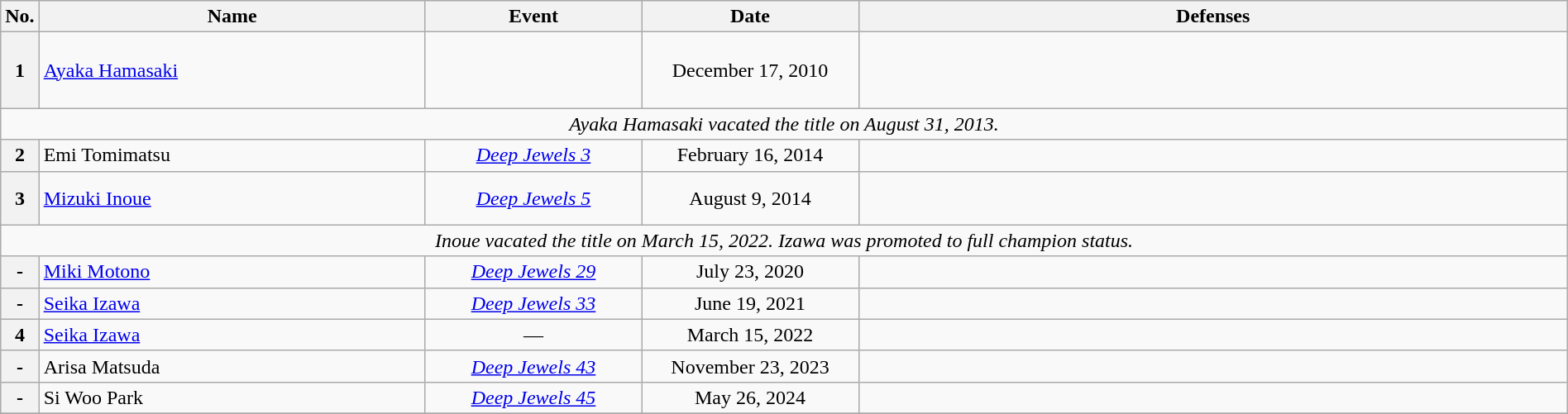<table class="wikitable" width=100%>
<tr>
<th width=1%>No.</th>
<th width=25%>Name</th>
<th width=14%>Event</th>
<th width=14%>Date</th>
<th width=46%>Defenses</th>
</tr>
<tr>
<th>1</th>
<td align=left> <a href='#'>Ayaka Hamasaki</a><br></td>
<td align=center><em></em> <br></td>
<td align=center>December 17, 2010</td>
<td><br><br>
<br>
</td>
</tr>
<tr>
<td align="center" colspan="5"><em>Ayaka Hamasaki vacated the title on August 31, 2013.</em></td>
</tr>
<tr>
<th>2</th>
<td align=left> Emi Tomimatsu<br></td>
<td align=center><em><a href='#'>Deep Jewels 3</a></em> <br></td>
<td align=center>February 16, 2014</td>
<td></td>
</tr>
<tr>
<th>3</th>
<td align=left> <a href='#'>Mizuki Inoue</a></td>
<td align=center><em><a href='#'>Deep Jewels 5</a></em> <br></td>
<td align=center>August 9, 2014</td>
<td><br><br></td>
</tr>
<tr>
<td align="center" colspan="5"><em>Inoue vacated the title on March 15, 2022. Izawa was promoted to full champion status.</em></td>
</tr>
<tr>
<th>-</th>
<td align=left> <a href='#'>Miki Motono</a><br></td>
<td align=center><em><a href='#'>Deep Jewels 29</a></em> <br></td>
<td align=center>July 23, 2020</td>
<td></td>
</tr>
<tr>
<th>-</th>
<td align=left> <a href='#'>Seika Izawa</a><br></td>
<td align=center><em><a href='#'>Deep Jewels 33</a></em> <br></td>
<td align=center>June 19, 2021</td>
<td></td>
</tr>
<tr>
<th>4</th>
<td align=left> <a href='#'>Seika Izawa</a><br></td>
<td align=center>—</td>
<td align=center>March 15, 2022</td>
<td></td>
</tr>
<tr>
<th>-</th>
<td align=left> Arisa Matsuda<br></td>
<td align=center><em><a href='#'>Deep Jewels 43</a></em> <br></td>
<td align=center>November 23, 2023</td>
<td></td>
</tr>
<tr>
<th>-</th>
<td align=left> Si Woo Park<br></td>
<td align=center><em><a href='#'>Deep Jewels 45</a></em> <br></td>
<td align=center>May 26, 2024</td>
<td></td>
</tr>
<tr>
</tr>
</table>
